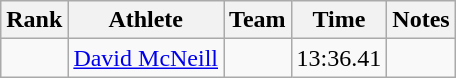<table class="wikitable sortable">
<tr>
<th>Rank</th>
<th>Athlete</th>
<th>Team</th>
<th>Time</th>
<th>Notes</th>
</tr>
<tr>
<td align=center></td>
<td><a href='#'>David McNeill</a></td>
<td></td>
<td>13:36.41</td>
<td></td>
</tr>
</table>
